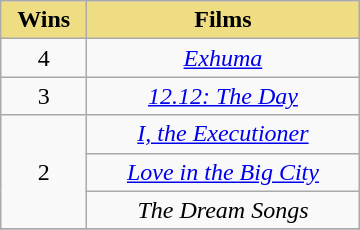<table class="wikitable plainrowheaders" style="width:15em; text-align:center;">
<tr>
<th style="background:#EEDD82;" ! align="center">Wins</th>
<th style="background:#EEDD82;" ! align="center">Films</th>
</tr>
<tr>
<td>4</td>
<td><em><a href='#'>Exhuma</a></em></td>
</tr>
<tr>
<td>3</td>
<td><em><a href='#'>12.12: The Day</a></em></td>
</tr>
<tr>
<td rowspan="3">2</td>
<td><em><a href='#'>I, the Executioner</a></em></td>
</tr>
<tr>
<td><em><a href='#'>Love in the Big City</a></em></td>
</tr>
<tr>
<td><em>The Dream Songs</em></td>
</tr>
<tr>
</tr>
</table>
